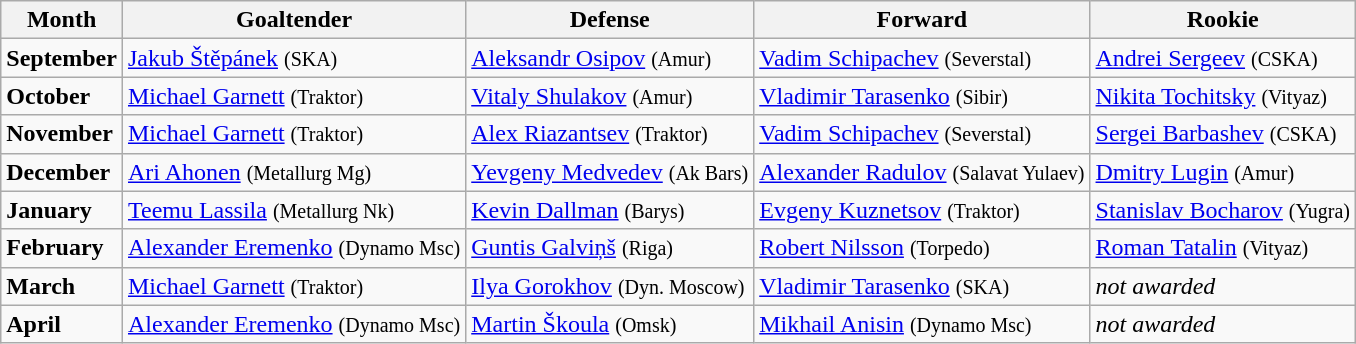<table class="wikitable" style="text-align:left;">
<tr>
<th>Month</th>
<th>Goaltender</th>
<th>Defense</th>
<th>Forward</th>
<th>Rookie</th>
</tr>
<tr>
<td style="text-align:left;"><strong>September</strong></td>
<td> <a href='#'>Jakub Štěpánek</a> <small>(SKA)</small></td>
<td> <a href='#'>Aleksandr Osipov</a> <small>(Amur)</small></td>
<td> <a href='#'>Vadim Schipachev</a> <small>(Severstal)</small></td>
<td> <a href='#'>Andrei Sergeev</a> <small>(CSKA)</small></td>
</tr>
<tr>
<td style="text-align:left;"><strong>October</strong></td>
<td> <a href='#'>Michael Garnett</a> <small>(Traktor)</small></td>
<td> <a href='#'>Vitaly Shulakov</a> <small>(Amur)</small></td>
<td> <a href='#'>Vladimir Tarasenko</a> <small>(Sibir)</small></td>
<td> <a href='#'>Nikita Tochitsky</a> <small>(Vityaz)</small></td>
</tr>
<tr>
<td style="text-align:left;"><strong>November</strong></td>
<td> <a href='#'>Michael Garnett</a> <small>(Traktor)</small></td>
<td> <a href='#'>Alex Riazantsev</a> <small>(Traktor)</small></td>
<td> <a href='#'>Vadim Schipachev</a> <small>(Severstal)</small></td>
<td> <a href='#'>Sergei Barbashev</a> <small>(CSKA)</small></td>
</tr>
<tr>
<td style="text-align:left;"><strong>December</strong></td>
<td> <a href='#'>Ari Ahonen</a> <small>(Metallurg Mg)</small></td>
<td> <a href='#'>Yevgeny Medvedev</a> <small>(Ak Bars)</small></td>
<td> <a href='#'>Alexander Radulov</a> <small>(Salavat Yulaev)</small></td>
<td> <a href='#'>Dmitry Lugin</a> <small>(Amur)</small></td>
</tr>
<tr>
<td style="text-align:left;"><strong>January</strong></td>
<td> <a href='#'>Teemu Lassila</a> <small>(Metallurg Nk)</small></td>
<td> <a href='#'>Kevin Dallman</a> <small>(Barys)</small></td>
<td> <a href='#'>Evgeny Kuznetsov</a> <small>(Traktor)</small></td>
<td> <a href='#'>Stanislav Bocharov</a> <small>(Yugra)</small></td>
</tr>
<tr>
<td style="text-align:left;"><strong>February</strong></td>
<td> <a href='#'>Alexander Eremenko</a> <small>(Dynamo Msc)</small></td>
<td> <a href='#'>Guntis Galviņš</a> <small>(Riga)</small></td>
<td> <a href='#'>Robert Nilsson</a> <small>(Torpedo)</small></td>
<td> <a href='#'>Roman Tatalin</a> <small>(Vityaz)</small></td>
</tr>
<tr>
<td style="text-align:left;"><strong>March</strong></td>
<td> <a href='#'>Michael Garnett</a> <small>(Traktor)</small></td>
<td> <a href='#'>Ilya Gorokhov</a> <small>(Dyn. Moscow)</small></td>
<td> <a href='#'>Vladimir Tarasenko</a> <small>(SKA)</small></td>
<td><em>not awarded</em></td>
</tr>
<tr>
<td style="text-align:left;"><strong>April</strong></td>
<td> <a href='#'>Alexander Eremenko</a> <small>(Dynamo Msc)</small></td>
<td> <a href='#'>Martin Škoula</a> <small>(Omsk)</small></td>
<td> <a href='#'>Mikhail Anisin</a> <small>(Dynamo Msc)</small></td>
<td><em>not awarded</em></td>
</tr>
</table>
